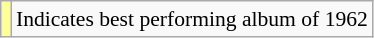<table class="wikitable" style="font-size:90%;">
<tr>
<td style="background-color:#FFFF99"></td>
<td>Indicates best performing album of 1962</td>
</tr>
</table>
